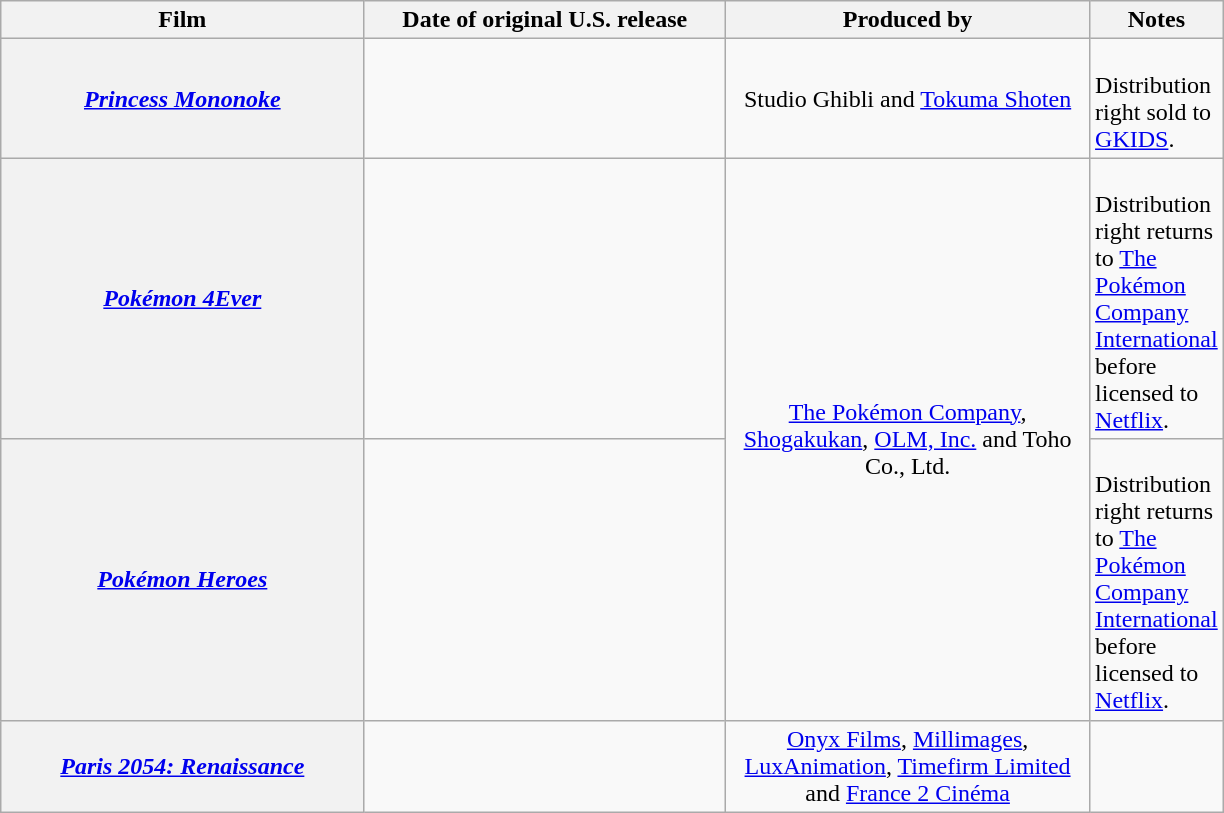<table class="wikitable sortable plainrowheaders" style="width:51em">
<tr>
<th style="width:15em">Film</th>
<th style="width:15em">Date of original U.S. release</th>
<th style="width:15em">Produced by</th>
<th style="width:3em">Notes</th>
</tr>
<tr>
<th scope="row"><em><a href='#'>Princess Mononoke</a></em></th>
<td></td>
<td style="text-align:center;">Studio Ghibli and <a href='#'>Tokuma Shoten</a></td>
<td><br>Distribution right sold to <a href='#'>GKIDS</a>.</td>
</tr>
<tr>
<th scope="row"><em><a href='#'>Pokémon 4Ever</a></em></th>
<td></td>
<td rowspan="2" style="text-align:center;"><a href='#'>The Pokémon Company</a>, <a href='#'>Shogakukan</a>, <a href='#'>OLM, Inc.</a> and Toho Co., Ltd.</td>
<td><br>Distribution right returns to <a href='#'>The Pokémon Company International</a> before licensed to <a href='#'>Netflix</a>.</td>
</tr>
<tr>
<th scope="row"><em><a href='#'>Pokémon Heroes</a></em></th>
<td></td>
<td><br>Distribution right returns to <a href='#'>The Pokémon Company International</a> before licensed to <a href='#'>Netflix</a>.</td>
</tr>
<tr>
<th scope="row"><em><a href='#'>Paris 2054: Renaissance</a></em></th>
<td></td>
<td style="text-align:center;"><a href='#'>Onyx Films</a>, <a href='#'>Millimages</a>, <a href='#'>LuxAnimation</a>, <a href='#'>Timefirm Limited</a> and <a href='#'>France 2 Cinéma</a></td>
<td></td>
</tr>
</table>
